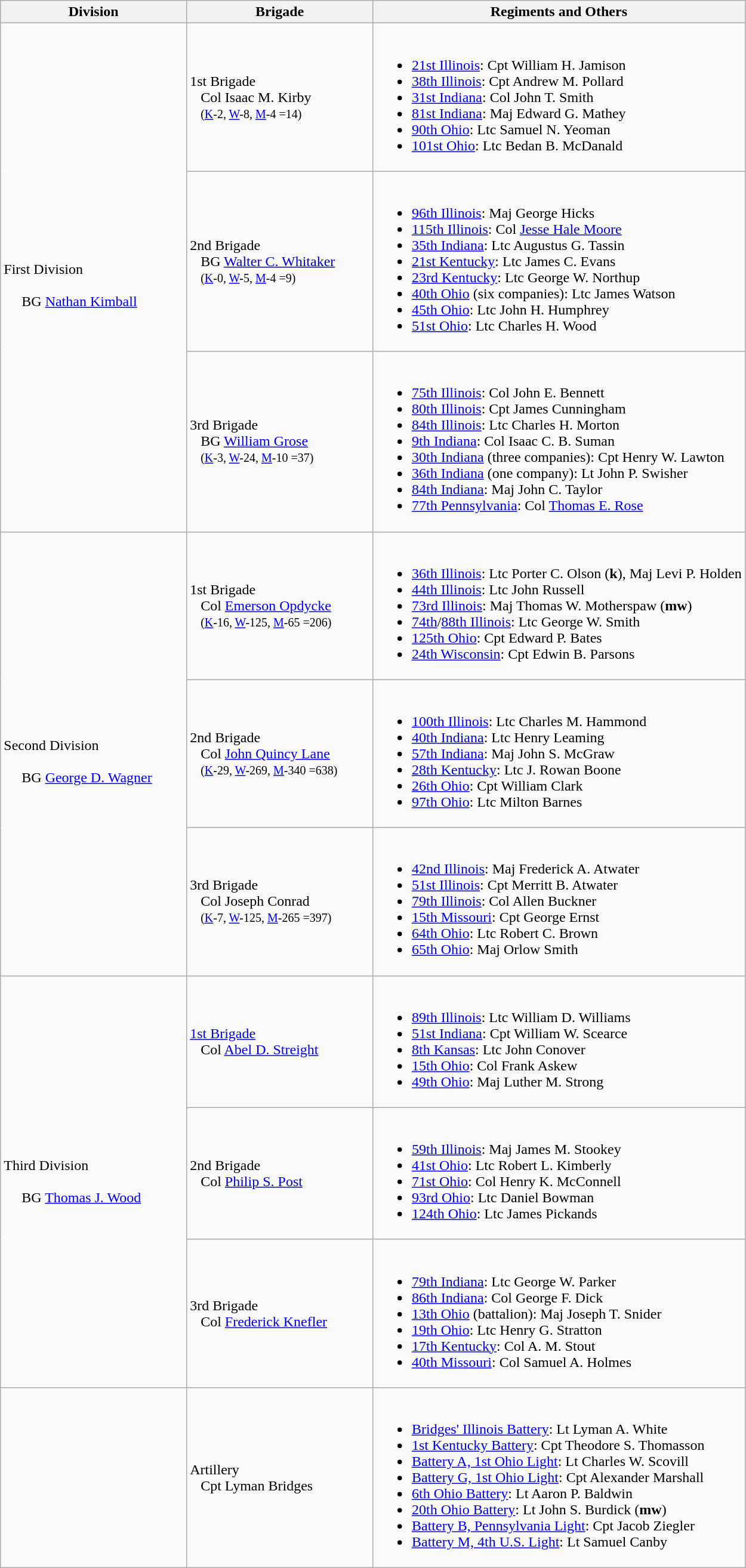<table class="wikitable">
<tr>
<th width=25%>Division</th>
<th width=25%>Brigade</th>
<th>Regiments and Others</th>
</tr>
<tr>
<td rowspan=3><br>First Division<br><br>    
BG <a href='#'>Nathan Kimball</a></td>
<td>1st Brigade<br>  
Col Isaac M. Kirby<br>   <small>(<a href='#'>K</a>-2, <a href='#'>W</a>-8, <a href='#'>M</a>-4 =14)</small></td>
<td><br><ul><li><a href='#'>21st Illinois</a>: Cpt William H. Jamison</li><li><a href='#'>38th Illinois</a>: Cpt Andrew M. Pollard</li><li><a href='#'>31st Indiana</a>: Col John T. Smith</li><li><a href='#'>81st Indiana</a>: Maj Edward G. Mathey</li><li><a href='#'>90th Ohio</a>: Ltc Samuel N. Yeoman</li><li><a href='#'>101st Ohio</a>: Ltc Bedan B. McDanald</li></ul></td>
</tr>
<tr>
<td>2nd Brigade<br>  
BG <a href='#'>Walter C. Whitaker</a><br>   <small>(<a href='#'>K</a>-0, <a href='#'>W</a>-5, <a href='#'>M</a>-4 =9)</small></td>
<td><br><ul><li><a href='#'>96th Illinois</a>: Maj George Hicks</li><li><a href='#'>115th Illinois</a>: Col <a href='#'>Jesse Hale Moore</a></li><li><a href='#'>35th Indiana</a>: Ltc Augustus G. Tassin</li><li><a href='#'>21st Kentucky</a>: Ltc James C. Evans</li><li><a href='#'>23rd Kentucky</a>: Ltc George W. Northup</li><li><a href='#'>40th Ohio</a> (six companies): Ltc James Watson</li><li><a href='#'>45th Ohio</a>: Ltc John H. Humphrey</li><li><a href='#'>51st Ohio</a>: Ltc Charles H. Wood</li></ul></td>
</tr>
<tr>
<td>3rd Brigade<br>  
BG <a href='#'>William Grose</a><br>   <small>(<a href='#'>K</a>-3, <a href='#'>W</a>-24, <a href='#'>M</a>-10 =37)</small></td>
<td><br><ul><li><a href='#'>75th Illinois</a>: Col John E. Bennett</li><li><a href='#'>80th Illinois</a>: Cpt James Cunningham</li><li><a href='#'>84th Illinois</a>: Ltc Charles H. Morton</li><li><a href='#'>9th Indiana</a>: Col Isaac C. B. Suman</li><li><a href='#'>30th Indiana</a> (three companies): Cpt Henry W. Lawton</li><li><a href='#'>36th Indiana</a> (one company): Lt John P. Swisher</li><li><a href='#'>84th Indiana</a>: Maj John C. Taylor</li><li><a href='#'>77th Pennsylvania</a>: Col <a href='#'>Thomas E. Rose</a></li></ul></td>
</tr>
<tr>
<td rowspan=3><br>Second Division<br><br>    
BG <a href='#'>George D. Wagner</a></td>
<td>1st Brigade<br>  
Col <a href='#'>Emerson Opdycke</a><br>   <small>(<a href='#'>K</a>-16, <a href='#'>W</a>-125, <a href='#'>M</a>-65 =206)</small></td>
<td><br><ul><li><a href='#'>36th Illinois</a>: Ltc Porter C. Olson (<strong>k</strong>), Maj Levi P. Holden</li><li><a href='#'>44th Illinois</a>: Ltc John Russell</li><li><a href='#'>73rd Illinois</a>: Maj Thomas W. Motherspaw (<strong>mw</strong>)</li><li><a href='#'>74th</a>/<a href='#'>88th Illinois</a>: Ltc George W. Smith</li><li><a href='#'>125th Ohio</a>: Cpt Edward P. Bates</li><li><a href='#'>24th Wisconsin</a>: Cpt Edwin B. Parsons</li></ul></td>
</tr>
<tr>
<td>2nd Brigade<br>  
Col <a href='#'>John Quincy Lane</a><br>   <small>(<a href='#'>K</a>-29, <a href='#'>W</a>-269, <a href='#'>M</a>-340 =638)</small></td>
<td><br><ul><li><a href='#'>100th Illinois</a>: Ltc Charles M. Hammond</li><li><a href='#'>40th Indiana</a>: Ltc Henry Leaming</li><li><a href='#'>57th Indiana</a>: Maj John S. McGraw</li><li><a href='#'>28th Kentucky</a>: Ltc J. Rowan Boone</li><li><a href='#'>26th Ohio</a>: Cpt William Clark</li><li><a href='#'>97th Ohio</a>: Ltc Milton Barnes</li></ul></td>
</tr>
<tr>
<td>3rd Brigade<br>  
Col Joseph Conrad<br>   <small>(<a href='#'>K</a>-7, <a href='#'>W</a>-125, <a href='#'>M</a>-265 =397)</small></td>
<td><br><ul><li><a href='#'>42nd Illinois</a>: Maj Frederick A. Atwater</li><li><a href='#'>51st Illinois</a>: Cpt Merritt B. Atwater</li><li><a href='#'>79th Illinois</a>: Col Allen Buckner</li><li><a href='#'>15th Missouri</a>: Cpt George Ernst</li><li><a href='#'>64th Ohio</a>: Ltc Robert C. Brown</li><li><a href='#'>65th Ohio</a>: Maj Orlow Smith</li></ul></td>
</tr>
<tr>
<td rowspan=3><br>Third Division<br><br>    
BG <a href='#'>Thomas J. Wood</a><br>     </td>
<td><a href='#'>1st Brigade</a><br>  
Col <a href='#'>Abel D. Streight</a></td>
<td><br><ul><li><a href='#'>89th Illinois</a>: Ltc William D. Williams</li><li><a href='#'>51st Indiana</a>: Cpt William W. Scearce</li><li><a href='#'>8th Kansas</a>: Ltc John Conover</li><li><a href='#'>15th Ohio</a>: Col Frank Askew</li><li><a href='#'>49th Ohio</a>: Maj Luther M. Strong</li></ul></td>
</tr>
<tr>
<td>2nd Brigade<br>  
Col <a href='#'>Philip S. Post</a></td>
<td><br><ul><li><a href='#'>59th Illinois</a>: Maj James M. Stookey</li><li><a href='#'>41st Ohio</a>: Ltc Robert L. Kimberly</li><li><a href='#'>71st Ohio</a>: Col Henry K. McConnell</li><li><a href='#'>93rd Ohio</a>: Ltc Daniel Bowman</li><li><a href='#'>124th Ohio</a>: Ltc James Pickands</li></ul></td>
</tr>
<tr>
<td>3rd Brigade<br>  
Col <a href='#'>Frederick Knefler</a></td>
<td><br><ul><li><a href='#'>79th Indiana</a>: Ltc George W. Parker</li><li><a href='#'>86th Indiana</a>: Col George F. Dick</li><li><a href='#'>13th Ohio</a> (battalion): Maj Joseph T. Snider</li><li><a href='#'>19th Ohio</a>: Ltc Henry G. Stratton</li><li><a href='#'>17th Kentucky</a>: Col A. M. Stout </li><li><a href='#'>40th Missouri</a>: Col Samuel A. Holmes</li></ul></td>
</tr>
<tr>
<td></td>
<td>Artillery<br>  
Cpt Lyman Bridges</td>
<td><br><ul><li><a href='#'>Bridges' Illinois Battery</a>: Lt Lyman A. White</li><li><a href='#'>1st Kentucky Battery</a>: Cpt Theodore S. Thomasson</li><li><a href='#'>Battery A, 1st Ohio Light</a>: Lt Charles W. Scovill</li><li><a href='#'>Battery G, 1st Ohio Light</a>: Cpt Alexander Marshall</li><li><a href='#'>6th Ohio Battery</a>: Lt Aaron P. Baldwin</li><li><a href='#'>20th Ohio Battery</a>: Lt John S. Burdick (<strong>mw</strong>)</li><li><a href='#'>Battery B, Pennsylvania Light</a>: Cpt Jacob Ziegler</li><li><a href='#'>Battery M, 4th U.S. Light</a>: Lt Samuel Canby</li></ul></td>
</tr>
</table>
